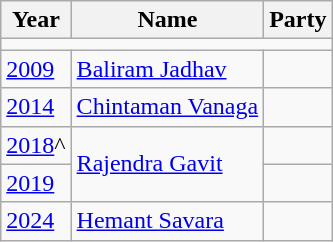<table class="wikitable">
<tr>
<th>Year</th>
<th>Name</th>
<th colspan="2">Party</th>
</tr>
<tr>
<td colspan=4></td>
</tr>
<tr>
<td><a href='#'>2009</a></td>
<td><a href='#'>Baliram Jadhav</a></td>
<td></td>
</tr>
<tr>
<td><a href='#'>2014</a></td>
<td><a href='#'>Chintaman Vanaga</a></td>
<td></td>
</tr>
<tr>
<td><a href='#'>2018</a>^</td>
<td rowspan="2"><a href='#'>Rajendra Gavit</a></td>
</tr>
<tr>
<td><a href='#'>2019</a></td>
<td></td>
</tr>
<tr>
<td><a href='#'>2024</a></td>
<td><a href='#'>Hemant Savara</a></td>
<td></td>
</tr>
</table>
